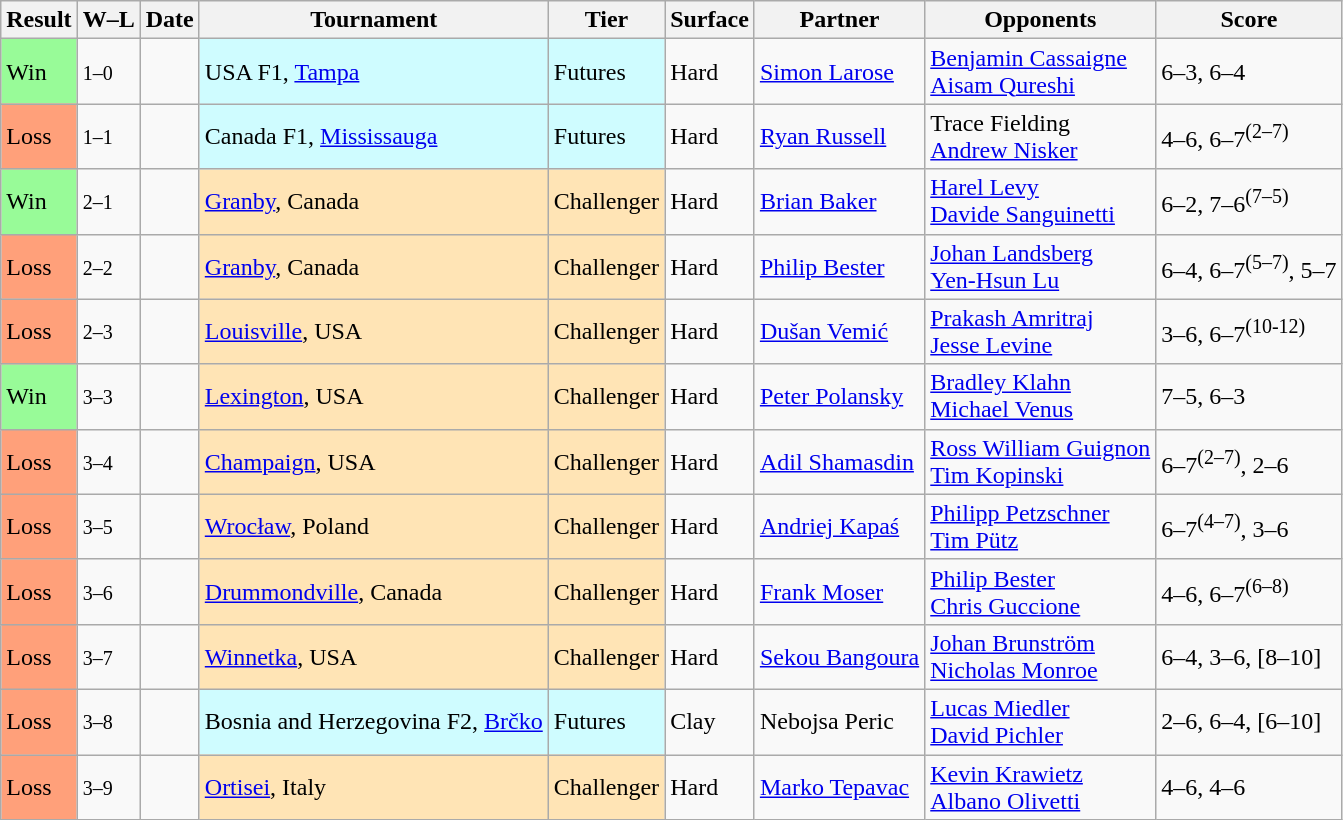<table class="sortable wikitable">
<tr>
<th>Result</th>
<th class="unsortable">W–L</th>
<th>Date</th>
<th>Tournament</th>
<th>Tier</th>
<th>Surface</th>
<th>Partner</th>
<th>Opponents</th>
<th class="unsortable">Score</th>
</tr>
<tr>
<td bgcolor=98FB98>Win</td>
<td><small>1–0</small></td>
<td></td>
<td style="background:#cffcff;">USA F1, <a href='#'>Tampa</a></td>
<td style="background:#cffcff;">Futures</td>
<td>Hard</td>
<td> <a href='#'>Simon Larose</a></td>
<td> <a href='#'>Benjamin Cassaigne</a> <br> <a href='#'>Aisam Qureshi</a></td>
<td>6–3, 6–4</td>
</tr>
<tr>
<td bgcolor=FFA07A>Loss</td>
<td><small>1–1</small></td>
<td></td>
<td style="background:#cffcff;">Canada F1, <a href='#'>Mississauga</a></td>
<td style="background:#cffcff;">Futures</td>
<td>Hard</td>
<td> <a href='#'>Ryan Russell</a></td>
<td> Trace Fielding <br> <a href='#'>Andrew Nisker</a></td>
<td>4–6, 6–7<sup>(2–7)</sup></td>
</tr>
<tr>
<td bgcolor=98FB98>Win</td>
<td><small>2–1</small></td>
<td></td>
<td style="background:moccasin;"><a href='#'>Granby</a>, Canada</td>
<td style="background:moccasin;">Challenger</td>
<td>Hard</td>
<td> <a href='#'>Brian Baker</a></td>
<td> <a href='#'>Harel Levy</a> <br> <a href='#'>Davide Sanguinetti</a></td>
<td>6–2, 7–6<sup>(7–5)</sup></td>
</tr>
<tr>
<td bgcolor=FFA07A>Loss</td>
<td><small>2–2</small></td>
<td></td>
<td style="background:moccasin;"><a href='#'>Granby</a>, Canada</td>
<td style="background:moccasin;">Challenger</td>
<td>Hard</td>
<td> <a href='#'>Philip Bester</a></td>
<td> <a href='#'>Johan Landsberg</a> <br> <a href='#'>Yen-Hsun Lu</a></td>
<td>6–4, 6–7<sup>(5–7)</sup>, 5–7</td>
</tr>
<tr>
<td bgcolor=FFA07A>Loss</td>
<td><small>2–3</small></td>
<td></td>
<td style="background:moccasin;"><a href='#'>Louisville</a>, USA</td>
<td style="background:moccasin;">Challenger</td>
<td>Hard</td>
<td> <a href='#'>Dušan Vemić</a></td>
<td> <a href='#'>Prakash Amritraj</a> <br> <a href='#'>Jesse Levine</a></td>
<td>3–6, 6–7<sup>(10-12)</sup></td>
</tr>
<tr>
<td bgcolor=98FB98>Win</td>
<td><small>3–3</small></td>
<td></td>
<td style="background:moccasin;"><a href='#'>Lexington</a>, USA</td>
<td style="background:moccasin;">Challenger</td>
<td>Hard</td>
<td> <a href='#'>Peter Polansky</a></td>
<td> <a href='#'>Bradley Klahn</a> <br> <a href='#'>Michael Venus</a></td>
<td>7–5, 6–3</td>
</tr>
<tr>
<td bgcolor=FFA07A>Loss</td>
<td><small>3–4</small></td>
<td></td>
<td style="background:moccasin;"><a href='#'>Champaign</a>, USA</td>
<td style="background:moccasin;">Challenger</td>
<td>Hard</td>
<td> <a href='#'>Adil Shamasdin</a></td>
<td> <a href='#'>Ross William Guignon</a> <br> <a href='#'>Tim Kopinski</a></td>
<td>6–7<sup>(2–7)</sup>, 2–6</td>
</tr>
<tr>
<td bgcolor=FFA07A>Loss</td>
<td><small>3–5</small></td>
<td></td>
<td style="background:moccasin;"><a href='#'>Wrocław</a>, Poland</td>
<td style="background:moccasin;">Challenger</td>
<td>Hard</td>
<td> <a href='#'>Andriej Kapaś</a></td>
<td> <a href='#'>Philipp Petzschner</a> <br> <a href='#'>Tim Pütz</a></td>
<td>6–7<sup>(4–7)</sup>, 3–6</td>
</tr>
<tr>
<td bgcolor=FFA07A>Loss</td>
<td><small>3–6</small></td>
<td></td>
<td style="background:moccasin;"><a href='#'>Drummondville</a>, Canada</td>
<td style="background:moccasin;">Challenger</td>
<td>Hard</td>
<td> <a href='#'>Frank Moser</a></td>
<td> <a href='#'>Philip Bester</a> <br> <a href='#'>Chris Guccione</a></td>
<td>4–6, 6–7<sup>(6–8)</sup></td>
</tr>
<tr>
<td bgcolor=FFA07A>Loss</td>
<td><small>3–7</small></td>
<td></td>
<td style="background:moccasin;"><a href='#'>Winnetka</a>, USA</td>
<td style="background:moccasin;">Challenger</td>
<td>Hard</td>
<td> <a href='#'>Sekou Bangoura</a></td>
<td> <a href='#'>Johan Brunström</a> <br> <a href='#'>Nicholas Monroe</a></td>
<td>6–4, 3–6, [8–10]</td>
</tr>
<tr>
<td bgcolor=FFA07A>Loss</td>
<td><small>3–8</small></td>
<td></td>
<td style="background:#cffcff;">Bosnia and Herzegovina F2, <a href='#'>Brčko</a></td>
<td style="background:#cffcff;">Futures</td>
<td>Clay</td>
<td> Nebojsa Peric</td>
<td> <a href='#'>Lucas Miedler</a> <br> <a href='#'>David Pichler</a></td>
<td>2–6, 6–4, [6–10]</td>
</tr>
<tr>
<td bgcolor=FFA07A>Loss</td>
<td><small>3–9</small></td>
<td></td>
<td style="background:moccasin;"><a href='#'>Ortisei</a>, Italy</td>
<td style="background:moccasin;">Challenger</td>
<td>Hard</td>
<td> <a href='#'>Marko Tepavac</a></td>
<td> <a href='#'>Kevin Krawietz</a> <br> <a href='#'>Albano Olivetti</a></td>
<td>4–6, 4–6</td>
</tr>
</table>
